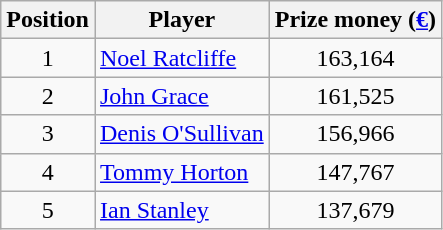<table class=wikitable>
<tr>
<th>Position</th>
<th>Player</th>
<th>Prize money (<a href='#'>€</a>)</th>
</tr>
<tr>
<td align=center>1</td>
<td> <a href='#'>Noel Ratcliffe</a></td>
<td align=center>163,164</td>
</tr>
<tr>
<td align=center>2</td>
<td> <a href='#'>John Grace</a></td>
<td align=center>161,525</td>
</tr>
<tr>
<td align=center>3</td>
<td> <a href='#'>Denis O'Sullivan</a></td>
<td align=center>156,966</td>
</tr>
<tr>
<td align=center>4</td>
<td> <a href='#'>Tommy Horton</a></td>
<td align=center>147,767</td>
</tr>
<tr>
<td align=center>5</td>
<td> <a href='#'>Ian Stanley</a></td>
<td align=center>137,679</td>
</tr>
</table>
